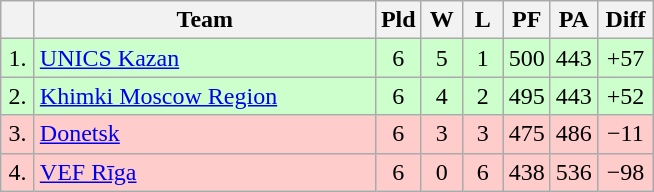<table class="wikitable" style="text-align:center">
<tr>
<th width=15></th>
<th width=220>Team</th>
<th width=20>Pld</th>
<th width=20>W</th>
<th width=20>L</th>
<th width=20>PF</th>
<th width=20>PA</th>
<th width=30>Diff</th>
</tr>
<tr style="background: #ccffcc;">
<td>1.</td>
<td align=left> <a href='#'>UNICS Kazan</a></td>
<td>6</td>
<td>5</td>
<td>1</td>
<td>500</td>
<td>443</td>
<td>+57</td>
</tr>
<tr style="background: #ccffcc;">
<td>2.</td>
<td align=left> <a href='#'>Khimki Moscow Region</a></td>
<td>6</td>
<td>4</td>
<td>2</td>
<td>495</td>
<td>443</td>
<td>+52</td>
</tr>
<tr style="background: #ffcccc;">
<td>3.</td>
<td align=left> <a href='#'>Donetsk</a></td>
<td>6</td>
<td>3</td>
<td>3</td>
<td>475</td>
<td>486</td>
<td>−11</td>
</tr>
<tr style="background: #ffcccc;">
<td>4.</td>
<td align=left> <a href='#'>VEF Rīga</a></td>
<td>6</td>
<td>0</td>
<td>6</td>
<td>438</td>
<td>536</td>
<td>−98</td>
</tr>
</table>
